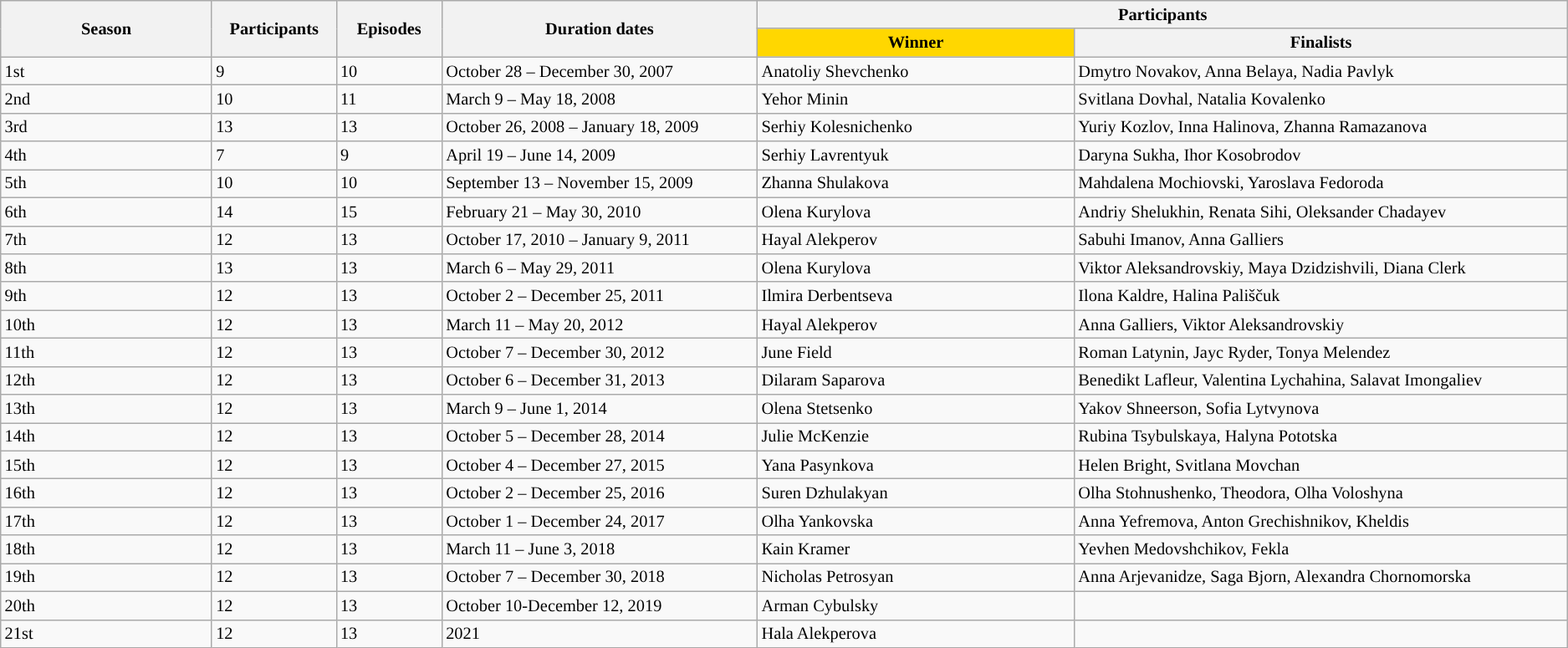<table class="wikitable" style="white-space:nowrap; font-size:85%;">
<tr>
<th style="width:10%;" rowspan="2">Season</th>
<th style="width:5%;" rowspan="2">Participants</th>
<th style="width:5%;" rowspan="2">Episodes</th>
<th style="width:10%;" rowspan="2">Duration dates</th>
<th style="width:45%;" colspan="2">Participants</th>
</tr>
<tr>
<th style="width:15%; background:gold;">Winner</th>
<th style="width:15%;">Finalists</th>
</tr>
<tr>
<td>1st</td>
<td>9</td>
<td>10</td>
<td>October 28 – December 30, 2007</td>
<td>Anatoliy Shevchenko</td>
<td>Dmytro Novakov, Anna Belaya, Nadia Pavlyk</td>
</tr>
<tr>
<td>2nd</td>
<td>10</td>
<td>11</td>
<td>March 9 – May 18, 2008</td>
<td>Yehor Minin</td>
<td>Svitlana Dovhal, Natalia Kovalenko</td>
</tr>
<tr>
<td>3rd</td>
<td>13</td>
<td>13</td>
<td>October 26, 2008 – January 18, 2009</td>
<td>Serhiy Kolesnichenko</td>
<td>Yuriy Kozlov, Inna Halinova, Zhanna Ramazanova</td>
</tr>
<tr>
<td>4th</td>
<td>7</td>
<td>9</td>
<td>April 19 – June 14, 2009</td>
<td>Serhiy Lavrentyuk</td>
<td>Daryna Sukha, Ihor Kosobrodov</td>
</tr>
<tr>
<td>5th</td>
<td>10</td>
<td>10</td>
<td>September 13 – November 15, 2009</td>
<td>Zhanna Shulakova</td>
<td>Mahdalena Mochiovski, Yaroslava Fedoroda</td>
</tr>
<tr>
<td>6th</td>
<td>14</td>
<td>15</td>
<td>February 21 – May 30, 2010</td>
<td>Olena Kurylova</td>
<td>Andriy Shelukhin, Renata Sihi, Oleksander Chadayev</td>
</tr>
<tr>
<td>7th</td>
<td>12</td>
<td>13</td>
<td>October 17, 2010 – January 9, 2011</td>
<td>Hayal Alekperov</td>
<td>Sabuhi Imanov, Anna Galliers</td>
</tr>
<tr>
<td>8th</td>
<td>13</td>
<td>13</td>
<td>March 6 – May 29, 2011</td>
<td>Olena Kurylova</td>
<td>Viktor Aleksandrovskiy, Maya Dzidzishvili, Diana Clerk</td>
</tr>
<tr>
<td>9th</td>
<td>12</td>
<td>13</td>
<td>October 2 – December 25, 2011</td>
<td>Ilmira Derbentseva</td>
<td>Ilona Kaldre, Halina Pališčuk</td>
</tr>
<tr>
<td>10th</td>
<td>12</td>
<td>13</td>
<td>March 11 – May 20, 2012</td>
<td>Hayal Alekperov</td>
<td>Anna Galliers, Viktor Aleksandrovskiy</td>
</tr>
<tr>
<td>11th</td>
<td>12</td>
<td>13</td>
<td>October 7 – December 30, 2012</td>
<td>June Field</td>
<td>Roman Latynin, Jayc Ryder, Tonya Melendez</td>
</tr>
<tr>
<td>12th</td>
<td>12</td>
<td>13</td>
<td>October 6 – December 31, 2013</td>
<td>Dilaram Saparova</td>
<td>Benedikt Lafleur, Valentina Lychahina, Salavat Imongaliev</td>
</tr>
<tr>
<td>13th</td>
<td>12</td>
<td>13</td>
<td>March 9 – June 1, 2014</td>
<td>Olena Stetsenko</td>
<td>Yakov Shneerson, Sofia Lytvynova</td>
</tr>
<tr>
<td>14th</td>
<td>12</td>
<td>13</td>
<td>October 5 – December 28, 2014</td>
<td>Julie McKenzie</td>
<td>Rubina Tsybulskaya, Halyna Pototska</td>
</tr>
<tr>
<td>15th</td>
<td>12</td>
<td>13</td>
<td>October 4 – December 27, 2015</td>
<td>Yana Pasynkova</td>
<td>Helen Bright, Svitlana Movchan</td>
</tr>
<tr>
<td>16th</td>
<td>12</td>
<td>13</td>
<td>October 2 – December 25, 2016</td>
<td>Suren Dzhulakyan</td>
<td>Olha Stohnushenko, Theodora, Olha Voloshyna</td>
</tr>
<tr>
<td>17th</td>
<td>12</td>
<td>13</td>
<td>October 1 – December 24, 2017</td>
<td>Olha Yankovska</td>
<td>Anna Yefremova, Anton Grechishnikov, Kheldis</td>
</tr>
<tr>
<td>18th</td>
<td>12</td>
<td>13</td>
<td>March 11 – June 3, 2018</td>
<td>Кain Kramer</td>
<td>Yevhen Medovshchikov, Fekla</td>
</tr>
<tr>
<td>19th</td>
<td>12</td>
<td>13</td>
<td>October 7 – December 30, 2018</td>
<td>Nicholas Petrosyan</td>
<td>Anna Arjevanidze, Saga Bjorn, Alexandra Chornomorska</td>
</tr>
<tr>
<td>20th</td>
<td>12</td>
<td>13</td>
<td>October 10-December 12, 2019</td>
<td>Arman Cybulsky</td>
<td></td>
</tr>
<tr>
<td>21st</td>
<td>12</td>
<td>13</td>
<td>2021</td>
<td>Hala Alekperova</td>
</tr>
</table>
